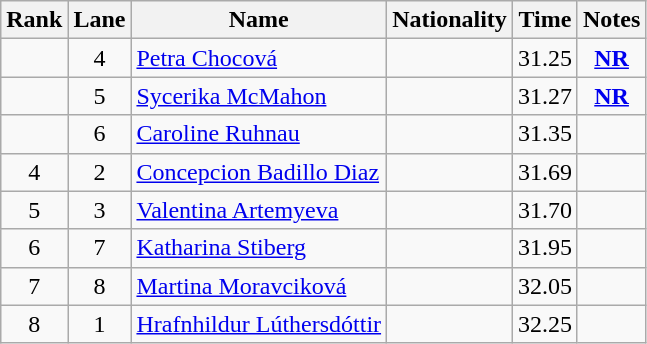<table class="wikitable sortable" style="text-align:center">
<tr>
<th>Rank</th>
<th>Lane</th>
<th>Name</th>
<th>Nationality</th>
<th>Time</th>
<th>Notes</th>
</tr>
<tr>
<td></td>
<td>4</td>
<td align=left><a href='#'>Petra Chocová</a></td>
<td align=left></td>
<td>31.25</td>
<td><strong><a href='#'>NR</a></strong></td>
</tr>
<tr>
<td></td>
<td>5</td>
<td align=left><a href='#'>Sycerika McMahon</a></td>
<td align=left></td>
<td>31.27</td>
<td><strong><a href='#'>NR</a></strong></td>
</tr>
<tr>
<td></td>
<td>6</td>
<td align=left><a href='#'>Caroline Ruhnau</a></td>
<td align=left></td>
<td>31.35</td>
<td></td>
</tr>
<tr>
<td>4</td>
<td>2</td>
<td align=left><a href='#'>Concepcion Badillo Diaz</a></td>
<td align=left></td>
<td>31.69</td>
<td></td>
</tr>
<tr>
<td>5</td>
<td>3</td>
<td align=left><a href='#'>Valentina Artemyeva</a></td>
<td align=left></td>
<td>31.70</td>
<td></td>
</tr>
<tr>
<td>6</td>
<td>7</td>
<td align=left><a href='#'>Katharina Stiberg</a></td>
<td align=left></td>
<td>31.95</td>
<td></td>
</tr>
<tr>
<td>7</td>
<td>8</td>
<td align=left><a href='#'>Martina Moravciková</a></td>
<td align=left></td>
<td>32.05</td>
<td></td>
</tr>
<tr>
<td>8</td>
<td>1</td>
<td align=left><a href='#'>Hrafnhildur Lúthersdóttir</a></td>
<td align=left></td>
<td>32.25</td>
<td></td>
</tr>
</table>
